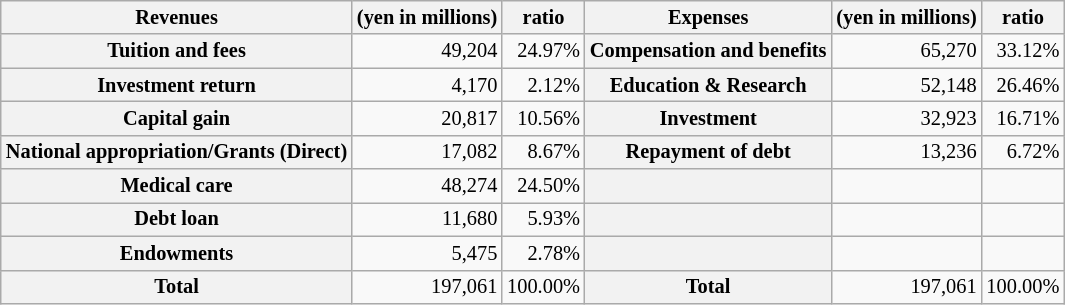<table style="text-align:center; float:right; font-size:85%; margin-left:2em; margin:auto;" class="wikitable">
<tr>
<th>Revenues</th>
<th>(yen in millions)</th>
<th>ratio</th>
<th>Expenses</th>
<th>(yen in millions)</th>
<th>ratio</th>
</tr>
<tr>
<th>Tuition and fees</th>
<td style="text-align:right">49,204</td>
<td style="text-align:right">24.97%</td>
<th>Compensation and benefits</th>
<td style="text-align:right">65,270</td>
<td style="text-align:right">33.12%</td>
</tr>
<tr>
<th>Investment return</th>
<td style="text-align:right">4,170</td>
<td style="text-align:right">2.12%</td>
<th>Education & Research</th>
<td style="text-align:right">52,148</td>
<td style="text-align:right">26.46%</td>
</tr>
<tr>
<th>Capital gain</th>
<td style="text-align:right">20,817</td>
<td style="text-align:right">10.56%</td>
<th>Investment</th>
<td style="text-align:right">32,923</td>
<td style="text-align:right">16.71%</td>
</tr>
<tr>
<th>National appropriation/Grants (Direct)</th>
<td style="text-align:right">17,082</td>
<td style="text-align:right">8.67%</td>
<th>Repayment of debt</th>
<td style="text-align:right">13,236</td>
<td style="text-align:right">6.72%</td>
</tr>
<tr>
<th>Medical care</th>
<td style="text-align:right">48,274</td>
<td style="text-align:right">24.50%</td>
<th></th>
<td style="text-align:right"></td>
<td style="text-align:right"></td>
</tr>
<tr>
<th>Debt loan</th>
<td style="text-align:right">11,680</td>
<td style="text-align:right">5.93%</td>
<th></th>
<td style="text-align:right"></td>
<td style="text-align:right"></td>
</tr>
<tr>
<th>Endowments</th>
<td style="text-align:right">5,475</td>
<td style="text-align:right">2.78%</td>
<th></th>
<td style="text-align:right"></td>
<td style="text-align:right"></td>
</tr>
<tr>
<th>Total</th>
<td style="text-align:right">197,061</td>
<td style="text-align:right">100.00%</td>
<th>Total</th>
<td style="text-align:right">197,061</td>
<td style="text-align:right">100.00%</td>
</tr>
</table>
